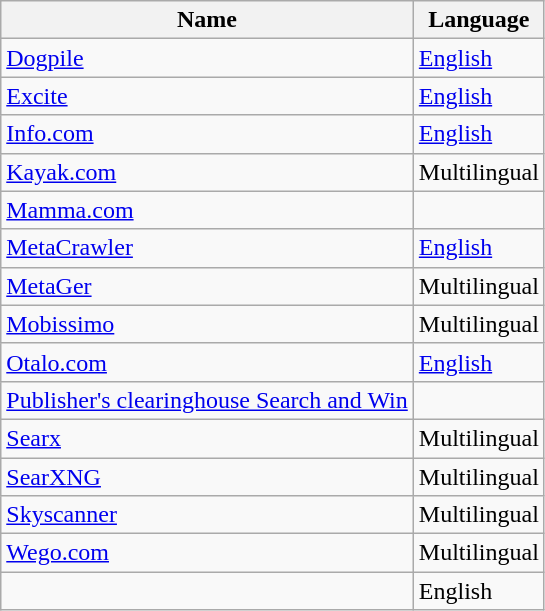<table class="wikitable sortable">
<tr>
<th>Name</th>
<th>Language</th>
</tr>
<tr>
<td><a href='#'>Dogpile</a></td>
<td><a href='#'>English</a></td>
</tr>
<tr>
<td><a href='#'>Excite</a></td>
<td><a href='#'>English</a></td>
</tr>
<tr>
<td><a href='#'>Info.com</a></td>
<td><a href='#'>English</a></td>
</tr>
<tr>
<td><a href='#'>Kayak.com</a></td>
<td>Multilingual</td>
</tr>
<tr>
<td><a href='#'>Mamma.com</a></td>
<td></td>
</tr>
<tr>
<td><a href='#'>MetaCrawler</a></td>
<td><a href='#'>English</a></td>
</tr>
<tr>
<td><a href='#'>MetaGer</a></td>
<td>Multilingual</td>
</tr>
<tr>
<td><a href='#'>Mobissimo</a></td>
<td>Multilingual</td>
</tr>
<tr>
<td><a href='#'>Otalo.com</a></td>
<td><a href='#'>English</a></td>
</tr>
<tr>
<td><a href='#'>Publisher's clearinghouse Search and Win</a></td>
<td></td>
</tr>
<tr>
<td><a href='#'>Searx</a></td>
<td>Multilingual</td>
</tr>
<tr>
<td><a href='#'>SearXNG</a></td>
<td>Multilingual</td>
</tr>
<tr>
<td><a href='#'>Skyscanner</a></td>
<td>Multilingual</td>
</tr>
<tr>
<td><a href='#'>Wego.com</a></td>
<td>Multilingual</td>
</tr>
<tr>
<td></td>
<td>English</td>
</tr>
</table>
